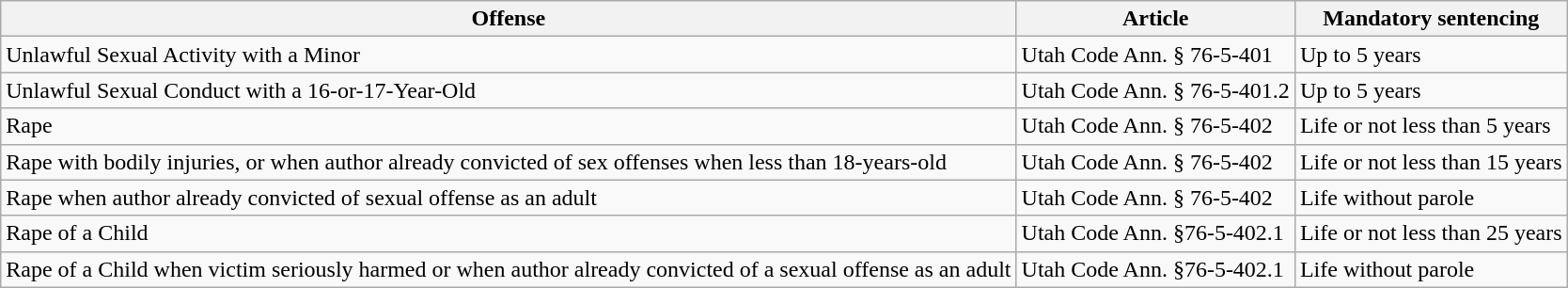<table class="wikitable">
<tr>
<th>Offense</th>
<th>Article</th>
<th>Mandatory sentencing</th>
</tr>
<tr>
<td>Unlawful Sexual Activity with a Minor</td>
<td>Utah Code Ann. § 76-5-401</td>
<td>Up to 5 years</td>
</tr>
<tr>
<td>Unlawful Sexual Conduct with a 16-or-17-Year-Old</td>
<td>Utah Code Ann. § 76-5-401.2</td>
<td>Up to 5 years</td>
</tr>
<tr>
<td>Rape</td>
<td>Utah Code Ann. § 76-5-402</td>
<td>Life or not less than 5 years</td>
</tr>
<tr>
<td>Rape with bodily injuries, or when author already convicted of sex offenses when less than 18-years-old</td>
<td>Utah Code Ann. § 76-5-402</td>
<td>Life or not less than 15 years</td>
</tr>
<tr>
<td>Rape when author already convicted of sexual offense as an adult</td>
<td>Utah Code Ann. § 76-5-402</td>
<td>Life without parole</td>
</tr>
<tr>
<td>Rape of a Child</td>
<td>Utah Code Ann. §76-5-402.1</td>
<td>Life or not less than 25 years</td>
</tr>
<tr>
<td>Rape of a Child when victim seriously harmed or when author already convicted of a sexual offense as an adult</td>
<td>Utah Code Ann. §76-5-402.1</td>
<td>Life without parole</td>
</tr>
</table>
